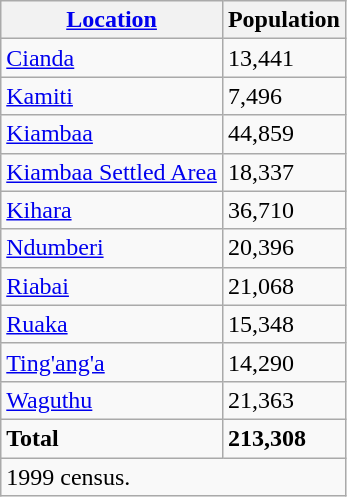<table class="wikitable">
<tr>
<th><a href='#'>Location</a></th>
<th>Population</th>
</tr>
<tr>
<td><a href='#'>Cianda</a></td>
<td>13,441</td>
</tr>
<tr>
<td><a href='#'>Kamiti</a></td>
<td>7,496</td>
</tr>
<tr>
<td><a href='#'>Kiambaa</a></td>
<td>44,859</td>
</tr>
<tr>
<td><a href='#'>Kiambaa Settled Area</a></td>
<td>18,337</td>
</tr>
<tr>
<td><a href='#'>Kihara</a></td>
<td>36,710</td>
</tr>
<tr>
<td><a href='#'>Ndumberi</a></td>
<td>20,396</td>
</tr>
<tr>
<td><a href='#'>Riabai</a></td>
<td>21,068</td>
</tr>
<tr>
<td><a href='#'>Ruaka</a></td>
<td>15,348</td>
</tr>
<tr>
<td><a href='#'>Ting'ang'a</a></td>
<td>14,290</td>
</tr>
<tr>
<td><a href='#'>Waguthu</a></td>
<td>21,363</td>
</tr>
<tr>
<td><strong>Total</strong></td>
<td><strong>213,308</strong></td>
</tr>
<tr>
<td colspan="2">1999 census.</td>
</tr>
</table>
